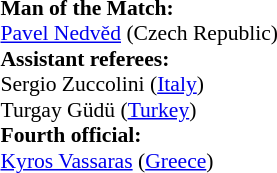<table style="width:100%; font-size:90%;">
<tr>
<td><br><strong>Man of the Match:</strong>
<br><a href='#'>Pavel Nedvěd</a> (Czech Republic)<br><strong>Assistant referees:</strong>
<br>Sergio Zuccolini (<a href='#'>Italy</a>)
<br>Turgay Güdü (<a href='#'>Turkey</a>)
<br><strong>Fourth official:</strong>
<br><a href='#'>Kyros Vassaras</a> (<a href='#'>Greece</a>)</td>
</tr>
</table>
